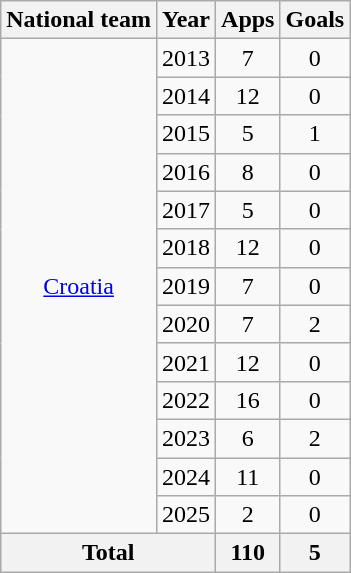<table class="wikitable" style="text-align: center;">
<tr>
<th>National team</th>
<th>Year</th>
<th>Apps</th>
<th>Goals</th>
</tr>
<tr>
<td rowspan="13"><a href='#'>Croatia</a></td>
<td>2013</td>
<td>7</td>
<td>0</td>
</tr>
<tr>
<td>2014</td>
<td>12</td>
<td>0</td>
</tr>
<tr>
<td>2015</td>
<td>5</td>
<td>1</td>
</tr>
<tr>
<td>2016</td>
<td>8</td>
<td>0</td>
</tr>
<tr>
<td>2017</td>
<td>5</td>
<td>0</td>
</tr>
<tr>
<td>2018</td>
<td>12</td>
<td>0</td>
</tr>
<tr>
<td>2019</td>
<td>7</td>
<td>0</td>
</tr>
<tr>
<td>2020</td>
<td>7</td>
<td>2</td>
</tr>
<tr>
<td>2021</td>
<td>12</td>
<td>0</td>
</tr>
<tr>
<td>2022</td>
<td>16</td>
<td>0</td>
</tr>
<tr>
<td>2023</td>
<td>6</td>
<td>2</td>
</tr>
<tr>
<td>2024</td>
<td>11</td>
<td>0</td>
</tr>
<tr>
<td>2025</td>
<td>2</td>
<td>0</td>
</tr>
<tr>
<th colspan="2">Total</th>
<th>110</th>
<th>5</th>
</tr>
</table>
